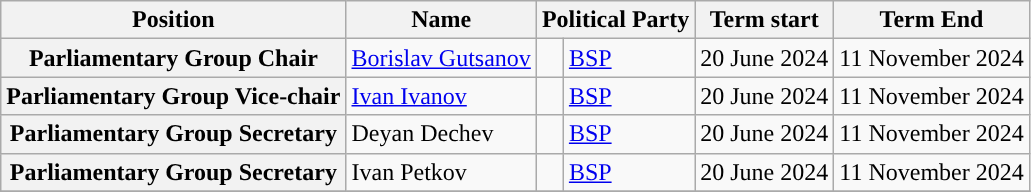<table class="wikitable plainrowheaders">
<tr>
<th>Position</th>
<th>Name</th>
<th colspan="2">Political Party</th>
<th>Term start</th>
<th>Term End</th>
</tr>
<tr>
<th>Parliamentary Group Chair</th>
<td><a href='#'>Borislav Gutsanov</a></td>
<td style="background:"></td>
<td><a href='#'>BSP</a></td>
<td>20 June 2024</td>
<td>11 November 2024</td>
</tr>
<tr>
<th>Parliamentary Group Vice-chair</th>
<td><a href='#'>Ivan Ivanov</a></td>
<td style="background:"></td>
<td><a href='#'>BSP</a></td>
<td>20 June 2024</td>
<td>11 November 2024</td>
</tr>
<tr>
<th>Parliamentary Group Secretary</th>
<td>Deyan Dechev</td>
<td style="background:"></td>
<td><a href='#'>BSP</a></td>
<td>20 June 2024</td>
<td>11 November 2024</td>
</tr>
<tr>
<th>Parliamentary Group Secretary</th>
<td>Ivan Petkov</td>
<td style="background:"></td>
<td><a href='#'>BSP</a></td>
<td>20 June 2024</td>
<td>11 November 2024</td>
</tr>
<tr>
</tr>
</table>
